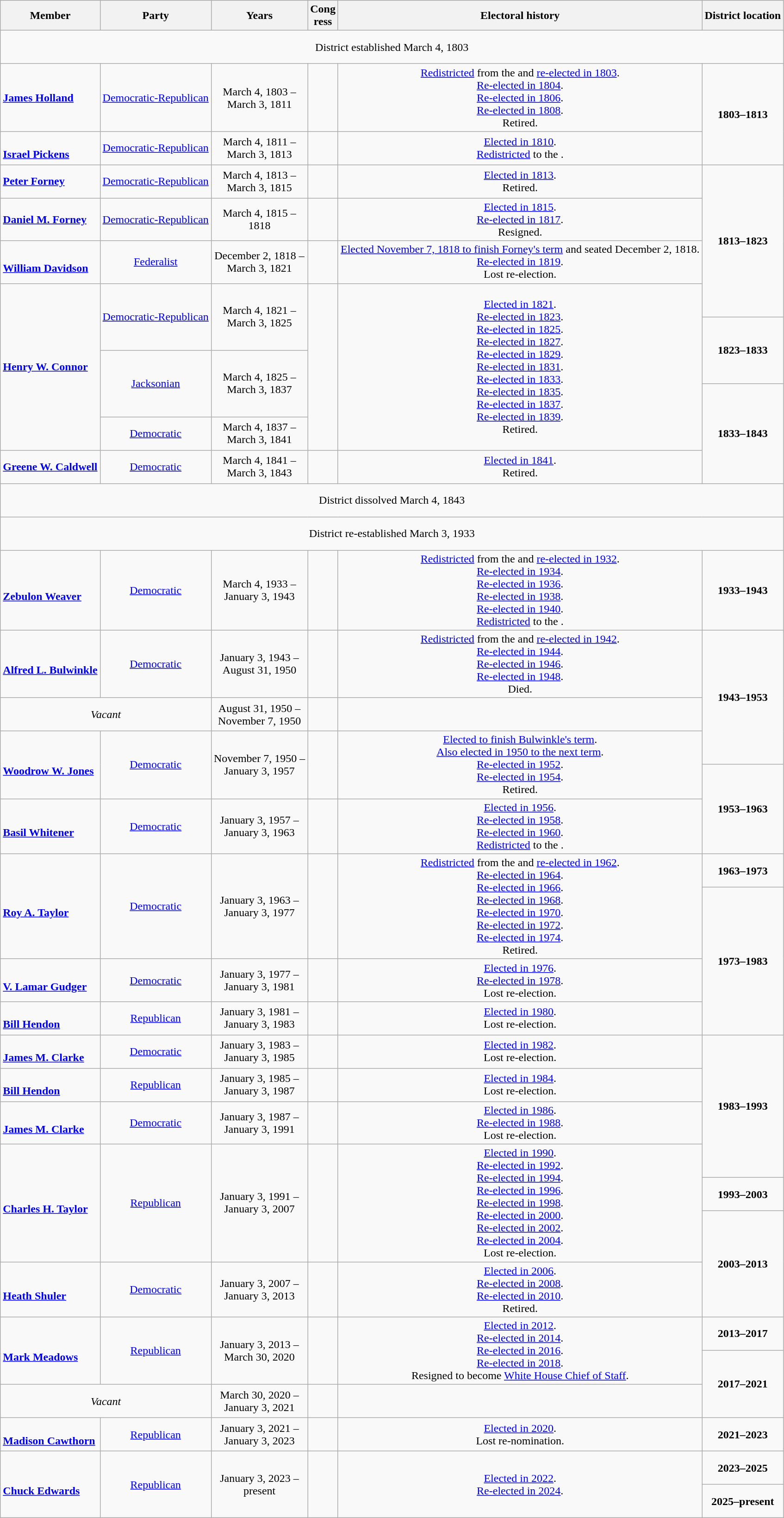<table class="wikitable" style="text-align:center">
<tr>
<th>Member<br></th>
<th>Party</th>
<th>Years</th>
<th>Cong<br>ress</th>
<th>Electoral history</th>
<th>District location</th>
</tr>
<tr style="height:3em">
<td colspan=6>District established March 4, 1803</td>
</tr>
<tr style="height:3em">
<td align=left><strong><a href='#'>James Holland</a></strong><br></td>
<td><a href='#'>Democratic-Republican</a></td>
<td nowrap>March 4, 1803 –<br>March 3, 1811</td>
<td></td>
<td><a href='#'>Redistricted</a> from the  and <a href='#'>re-elected in 1803</a>.<br><a href='#'>Re-elected in 1804</a>.<br><a href='#'>Re-elected in 1806</a>.<br><a href='#'>Re-elected in 1808</a>.<br>Retired.</td>
<td rowspan=2><strong>1803–1813</strong><br></td>
</tr>
<tr style="height:3em">
<td align=left><br><strong><a href='#'>Israel Pickens</a></strong><br></td>
<td><a href='#'>Democratic-Republican</a></td>
<td nowrap>March 4, 1811 –<br>March 3, 1813</td>
<td></td>
<td><a href='#'>Elected in 1810</a>.<br><a href='#'>Redistricted</a> to the .</td>
</tr>
<tr style="height:3em">
<td align=left><strong><a href='#'>Peter Forney</a></strong><br></td>
<td><a href='#'>Democratic-Republican</a></td>
<td nowrap>March 4, 1813 –<br>March 3, 1815</td>
<td></td>
<td><a href='#'>Elected in 1813</a>.<br>Retired.</td>
<td rowspan=4><strong>1813–1823</strong><br></td>
</tr>
<tr style="height:3em">
<td align=left><strong><a href='#'>Daniel M. Forney</a></strong><br></td>
<td><a href='#'>Democratic-Republican</a></td>
<td nowrap>March 4, 1815 –<br>1818</td>
<td></td>
<td><a href='#'>Elected in 1815</a>.<br><a href='#'>Re-elected in 1817</a>.<br>Resigned.</td>
</tr>
<tr style="height:3em">
<td align=left><br><strong><a href='#'>William Davidson</a></strong><br></td>
<td><a href='#'>Federalist</a></td>
<td nowrap>December 2, 1818 –<br>March 3, 1821</td>
<td></td>
<td><a href='#'>Elected November 7, 1818 to finish Forney's term</a> and seated December 2, 1818.<br><a href='#'>Re-elected in 1819</a>.<br>Lost re-election.</td>
</tr>
<tr style="height:3em">
<td align=left rowspan=5><strong><a href='#'>Henry W. Connor</a></strong><br></td>
<td rowspan=2 ><a href='#'>Democratic-Republican</a></td>
<td rowspan=2 nowrap>March 4, 1821 –<br>March 3, 1825</td>
<td rowspan=5></td>
<td rowspan=5><a href='#'>Elected in 1821</a>.<br><a href='#'>Re-elected in 1823</a>.<br><a href='#'>Re-elected in 1825</a>.<br><a href='#'>Re-elected in 1827</a>.<br><a href='#'>Re-elected in 1829</a>.<br><a href='#'>Re-elected in 1831</a>.<br><a href='#'>Re-elected in 1833</a>.<br><a href='#'>Re-elected in 1835</a>.<br><a href='#'>Re-elected in 1837</a>.<br><a href='#'>Re-elected in 1839</a>.<br>Retired.</td>
</tr>
<tr style="height:3em">
<td rowspan=2><strong>1823–1833</strong><br></td>
</tr>
<tr style="height:3em">
<td rowspan=2 ><a href='#'>Jacksonian</a></td>
<td rowspan=2 nowrap>March 4, 1825 –<br>March 3, 1837</td>
</tr>
<tr style="height:3em">
<td rowspan=3><strong>1833–1843</strong><br></td>
</tr>
<tr style="height:3em">
<td><a href='#'>Democratic</a></td>
<td nowrap>March 4, 1837 –<br>March 3, 1841</td>
</tr>
<tr style="height:3em">
<td align=left><strong><a href='#'>Greene W. Caldwell</a></strong><br></td>
<td><a href='#'>Democratic</a></td>
<td nowrap>March 4, 1841 –<br>March 3, 1843</td>
<td></td>
<td><a href='#'>Elected in 1841</a>.<br>Retired.</td>
</tr>
<tr style="height:3em">
<td colspan=6>District dissolved March 4, 1843</td>
</tr>
<tr style="height:3em">
<td colspan=6>District re-established March 3, 1933</td>
</tr>
<tr style="height:3em">
<td align=left><br><strong><a href='#'>Zebulon Weaver</a></strong><br></td>
<td><a href='#'>Democratic</a></td>
<td nowrap>March 4, 1933 –<br>January 3, 1943</td>
<td></td>
<td><a href='#'>Redistricted</a> from the  and <a href='#'>re-elected in 1932</a>.<br><a href='#'>Re-elected in 1934</a>.<br><a href='#'>Re-elected in 1936</a>.<br><a href='#'>Re-elected in 1938</a>.<br><a href='#'>Re-elected in 1940</a>.<br><a href='#'>Redistricted</a> to the .</td>
<td><strong>1933–1943</strong><br></td>
</tr>
<tr style="height:3em">
<td align=left><br><strong><a href='#'>Alfred L. Bulwinkle</a></strong><br></td>
<td><a href='#'>Democratic</a></td>
<td nowrap>January 3, 1943 –<br>August 31, 1950</td>
<td></td>
<td><a href='#'>Redistricted</a> from the  and <a href='#'>re-elected in 1942</a>.<br><a href='#'>Re-elected in 1944</a>.<br><a href='#'>Re-elected in 1946</a>.<br><a href='#'>Re-elected in 1948</a>.<br>Died.</td>
<td rowspan=3><strong>1943–1953</strong><br></td>
</tr>
<tr style="height:3em">
<td colspan=2><em>Vacant</em></td>
<td nowrap>August 31, 1950 –<br>November 7, 1950</td>
<td></td>
<td></td>
</tr>
<tr style="height:3em">
<td rowspan=2 align=left><br><strong><a href='#'>Woodrow W. Jones</a></strong><br></td>
<td rowspan=2 ><a href='#'>Democratic</a></td>
<td rowspan=2 nowrap>November 7, 1950 –<br>January 3, 1957</td>
<td rowspan=2></td>
<td rowspan=2><a href='#'>Elected to finish Bulwinkle's term</a>.<br><a href='#'>Also elected in 1950 to the next term</a>.<br><a href='#'>Re-elected in 1952</a>.<br><a href='#'>Re-elected in 1954</a>.<br>Retired.</td>
</tr>
<tr style="height:3em">
<td rowspan=2><strong>1953–1963</strong><br></td>
</tr>
<tr style="height:3em">
<td align=left><br><strong><a href='#'>Basil Whitener</a></strong><br></td>
<td><a href='#'>Democratic</a></td>
<td nowrap>January 3, 1957 –<br>January 3, 1963</td>
<td></td>
<td><a href='#'>Elected in 1956</a>.<br><a href='#'>Re-elected in 1958</a>.<br><a href='#'>Re-elected in 1960</a>.<br><a href='#'>Redistricted</a> to the .</td>
</tr>
<tr style="height:3em">
<td rowspan=2 align=left><br><strong><a href='#'>Roy A. Taylor</a></strong><br></td>
<td rowspan=2 ><a href='#'>Democratic</a></td>
<td rowspan=2 nowrap>January 3, 1963 –<br>January 3, 1977</td>
<td rowspan=2></td>
<td rowspan=2><a href='#'>Redistricted</a> from the  and <a href='#'>re-elected in 1962</a>.<br><a href='#'>Re-elected in 1964</a>.<br><a href='#'>Re-elected in 1966</a>.<br><a href='#'>Re-elected in 1968</a>.<br><a href='#'>Re-elected in 1970</a>.<br><a href='#'>Re-elected in 1972</a>.<br><a href='#'>Re-elected in 1974</a>.<br>Retired.</td>
<td><strong>1963–1973</strong><br></td>
</tr>
<tr style="height:3em">
<td rowspan=3><strong>1973–1983</strong><br></td>
</tr>
<tr style="height:3em">
<td align=left><br><strong><a href='#'>V. Lamar Gudger</a></strong><br></td>
<td><a href='#'>Democratic</a></td>
<td nowrap>January 3, 1977 –<br>January 3, 1981</td>
<td></td>
<td><a href='#'>Elected in 1976</a>.<br><a href='#'>Re-elected in 1978</a>.<br>Lost re-election.</td>
</tr>
<tr style="height:3em">
<td align=left><br><strong><a href='#'>Bill Hendon</a></strong><br></td>
<td><a href='#'>Republican</a></td>
<td nowrap>January 3, 1981 –<br>January 3, 1983</td>
<td></td>
<td><a href='#'>Elected in 1980</a>.<br>Lost re-election.</td>
</tr>
<tr style="height:3em">
<td align=left><br><strong><a href='#'>James M. Clarke</a></strong><br></td>
<td><a href='#'>Democratic</a></td>
<td nowrap>January 3, 1983 –<br>January 3, 1985</td>
<td></td>
<td><a href='#'>Elected in 1982</a>.<br>Lost re-election.</td>
<td rowspan=4><strong>1983–1993</strong><br></td>
</tr>
<tr style="height:3em">
<td align=left><br><strong><a href='#'>Bill Hendon</a></strong><br></td>
<td><a href='#'>Republican</a></td>
<td nowrap>January 3, 1985 –<br>January 3, 1987</td>
<td></td>
<td><a href='#'>Elected in 1984</a>.<br>Lost re-election.</td>
</tr>
<tr style="height:3em">
<td align=left><br><strong><a href='#'>James M. Clarke</a></strong><br></td>
<td><a href='#'>Democratic</a></td>
<td nowrap>January 3, 1987 –<br>January 3, 1991</td>
<td></td>
<td><a href='#'>Elected in 1986</a>.<br><a href='#'>Re-elected in 1988</a>.<br>Lost re-election.</td>
</tr>
<tr style="height:3em">
<td rowspan=3 align=left><br><strong><a href='#'>Charles H. Taylor</a></strong><br></td>
<td rowspan=3 ><a href='#'>Republican</a></td>
<td rowspan=3 nowrap>January 3, 1991 –<br>January 3, 2007</td>
<td rowspan=3></td>
<td rowspan=3><a href='#'>Elected in 1990</a>.<br><a href='#'>Re-elected in 1992</a>.<br><a href='#'>Re-elected in 1994</a>.<br><a href='#'>Re-elected in 1996</a>.<br><a href='#'>Re-elected in 1998</a>.<br><a href='#'>Re-elected in 2000</a>.<br><a href='#'>Re-elected in 2002</a>.<br><a href='#'>Re-elected in 2004</a>.<br>Lost re-election.</td>
</tr>
<tr style="height:3em">
<td><strong>1993–2003</strong><br></td>
</tr>
<tr style="height:3em">
<td rowspan=2><strong>2003–2013</strong><br></td>
</tr>
<tr style="height:3em">
<td align=left><br><strong><a href='#'>Heath Shuler</a></strong><br></td>
<td><a href='#'>Democratic</a></td>
<td nowrap>January 3, 2007 –<br>January 3, 2013</td>
<td></td>
<td><a href='#'>Elected in 2006</a>.<br><a href='#'>Re-elected in 2008</a>.<br><a href='#'>Re-elected in 2010</a>.<br>Retired.</td>
</tr>
<tr style="height:3em">
<td rowspan=2 align=left><br><strong><a href='#'>Mark Meadows</a></strong><br></td>
<td rowspan=2 ><a href='#'>Republican</a></td>
<td rowspan=2 nowrap>January 3, 2013 –<br>March 30, 2020</td>
<td rowspan=2></td>
<td rowspan=2><a href='#'>Elected in 2012</a>.<br><a href='#'>Re-elected in 2014</a>.<br><a href='#'>Re-elected in 2016</a>.<br><a href='#'>Re-elected in 2018</a>.<br> Resigned to become <a href='#'>White House Chief of Staff</a>.</td>
<td><strong>2013–2017</strong><br></td>
</tr>
<tr style="height:3em">
<td rowspan=2><strong>2017–2021</strong></td>
</tr>
<tr style="height:3em">
<td colspan=2><em>Vacant</em></td>
<td nowrap>March 30, 2020 –<br>January 3, 2021</td>
<td></td>
<td></td>
</tr>
<tr style="height:3em">
<td align=left><br><strong><a href='#'>Madison Cawthorn</a></strong><br></td>
<td><a href='#'>Republican</a></td>
<td nowrap>January 3, 2021 –<br>January 3, 2023</td>
<td></td>
<td><a href='#'>Elected in 2020</a>.<br>Lost re-nomination.</td>
<td><strong>2021–2023</strong><br></td>
</tr>
<tr style="height:3em">
<td rowspan=2 align=left><br><strong><a href='#'>Chuck Edwards</a></strong><br></td>
<td rowspan=2 ><a href='#'>Republican</a></td>
<td rowspan=2 nowrap>January 3, 2023 –<br>present</td>
<td rowspan=2></td>
<td rowspan=2><a href='#'>Elected in 2022</a>.<br><a href='#'>Re-elected in 2024</a>.</td>
<td><strong>2023–2025</strong><br></td>
</tr>
<tr style="height:3em">
<td><strong>2025–present</strong><br></td>
</tr>
</table>
